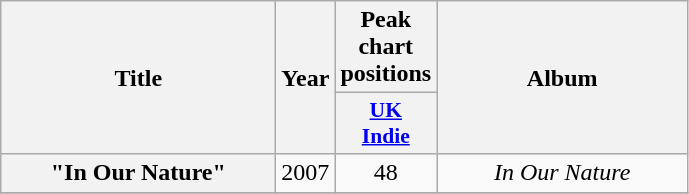<table class="wikitable plainrowheaders" style="text-align:center;">
<tr>
<th scope="col" rowspan="2" style="width:11em;">Title</th>
<th scope="col" rowspan="2" style="width:2em;">Year</th>
<th scope="col" colspan="1">Peak chart positions</th>
<th scope="col" rowspan="2" style="width:10em;">Album</th>
</tr>
<tr>
<th scope="col" style="width:2.8em;font-size:90%;"><a href='#'>UK<br>Indie</a><br></th>
</tr>
<tr>
<th scope="row">"In Our Nature"</th>
<td>2007</td>
<td>48</td>
<td><em>In Our Nature</em></td>
</tr>
<tr>
</tr>
</table>
